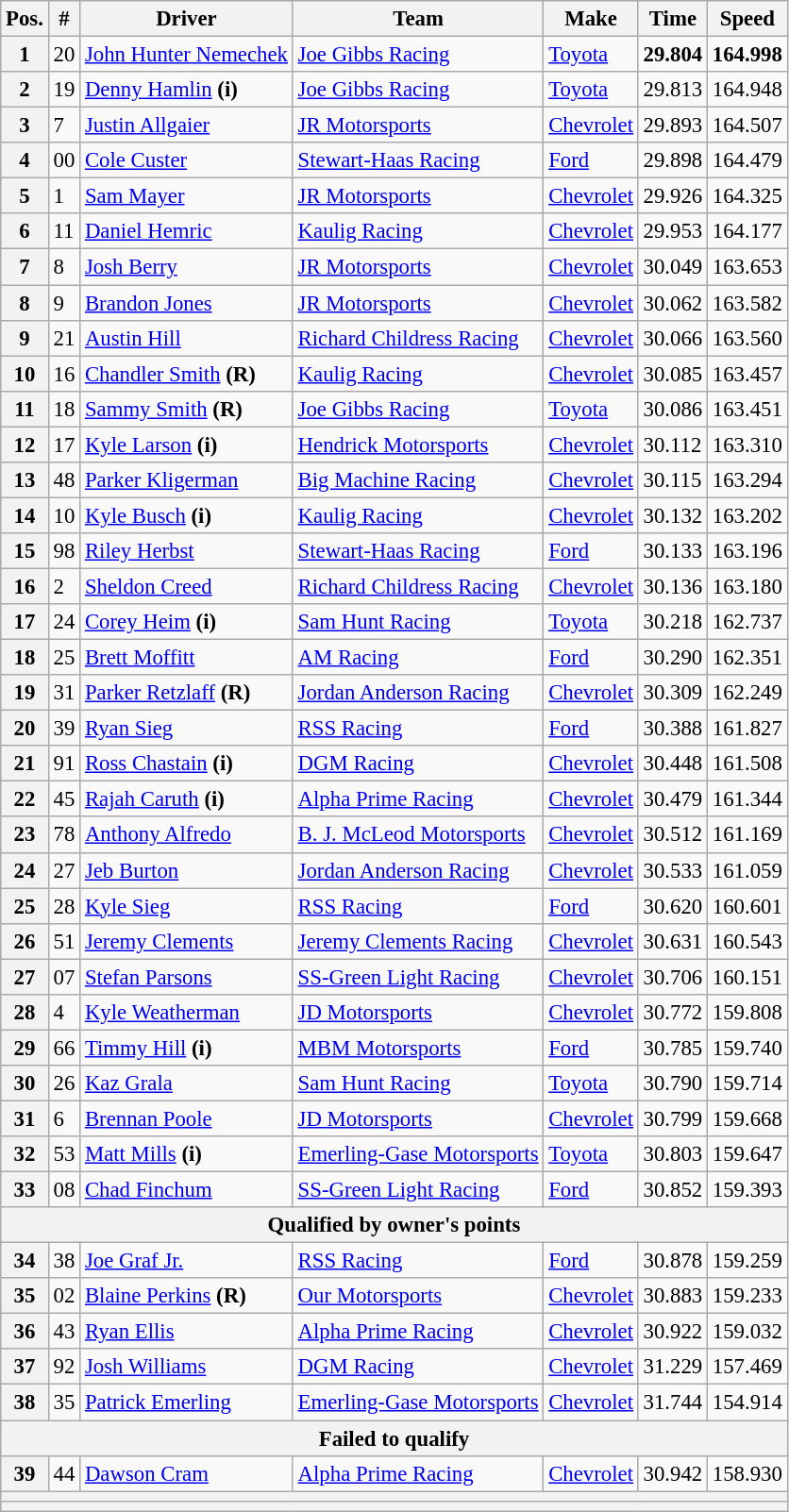<table class="wikitable" style="font-size:95%">
<tr>
<th>Pos.</th>
<th>#</th>
<th>Driver</th>
<th>Team</th>
<th>Make</th>
<th>Time</th>
<th>Speed</th>
</tr>
<tr>
<th>1</th>
<td>20</td>
<td><a href='#'>John Hunter Nemechek</a></td>
<td><a href='#'>Joe Gibbs Racing</a></td>
<td><a href='#'>Toyota</a></td>
<td><strong>29.804</strong></td>
<td><strong>164.998</strong></td>
</tr>
<tr>
<th>2</th>
<td>19</td>
<td><a href='#'>Denny Hamlin</a> <strong>(i)</strong></td>
<td><a href='#'>Joe Gibbs Racing</a></td>
<td><a href='#'>Toyota</a></td>
<td>29.813</td>
<td>164.948</td>
</tr>
<tr>
<th>3</th>
<td>7</td>
<td><a href='#'>Justin Allgaier</a></td>
<td><a href='#'>JR Motorsports</a></td>
<td><a href='#'>Chevrolet</a></td>
<td>29.893</td>
<td>164.507</td>
</tr>
<tr>
<th>4</th>
<td>00</td>
<td><a href='#'>Cole Custer</a></td>
<td><a href='#'>Stewart-Haas Racing</a></td>
<td><a href='#'>Ford</a></td>
<td>29.898</td>
<td>164.479</td>
</tr>
<tr>
<th>5</th>
<td>1</td>
<td><a href='#'>Sam Mayer</a></td>
<td><a href='#'>JR Motorsports</a></td>
<td><a href='#'>Chevrolet</a></td>
<td>29.926</td>
<td>164.325</td>
</tr>
<tr>
<th>6</th>
<td>11</td>
<td><a href='#'>Daniel Hemric</a></td>
<td><a href='#'>Kaulig Racing</a></td>
<td><a href='#'>Chevrolet</a></td>
<td>29.953</td>
<td>164.177</td>
</tr>
<tr>
<th>7</th>
<td>8</td>
<td><a href='#'>Josh Berry</a></td>
<td><a href='#'>JR Motorsports</a></td>
<td><a href='#'>Chevrolet</a></td>
<td>30.049</td>
<td>163.653</td>
</tr>
<tr>
<th>8</th>
<td>9</td>
<td><a href='#'>Brandon Jones</a></td>
<td><a href='#'>JR Motorsports</a></td>
<td><a href='#'>Chevrolet</a></td>
<td>30.062</td>
<td>163.582</td>
</tr>
<tr>
<th>9</th>
<td>21</td>
<td><a href='#'>Austin Hill</a></td>
<td><a href='#'>Richard Childress Racing</a></td>
<td><a href='#'>Chevrolet</a></td>
<td>30.066</td>
<td>163.560</td>
</tr>
<tr>
<th>10</th>
<td>16</td>
<td><a href='#'>Chandler Smith</a> <strong>(R)</strong></td>
<td><a href='#'>Kaulig Racing</a></td>
<td><a href='#'>Chevrolet</a></td>
<td>30.085</td>
<td>163.457</td>
</tr>
<tr>
<th>11</th>
<td>18</td>
<td><a href='#'>Sammy Smith</a> <strong>(R)</strong></td>
<td><a href='#'>Joe Gibbs Racing</a></td>
<td><a href='#'>Toyota</a></td>
<td>30.086</td>
<td>163.451</td>
</tr>
<tr>
<th>12</th>
<td>17</td>
<td><a href='#'>Kyle Larson</a> <strong>(i)</strong></td>
<td><a href='#'>Hendrick Motorsports</a></td>
<td><a href='#'>Chevrolet</a></td>
<td>30.112</td>
<td>163.310</td>
</tr>
<tr>
<th>13</th>
<td>48</td>
<td><a href='#'>Parker Kligerman</a></td>
<td><a href='#'>Big Machine Racing</a></td>
<td><a href='#'>Chevrolet</a></td>
<td>30.115</td>
<td>163.294</td>
</tr>
<tr>
<th>14</th>
<td>10</td>
<td><a href='#'>Kyle Busch</a> <strong>(i)</strong></td>
<td><a href='#'>Kaulig Racing</a></td>
<td><a href='#'>Chevrolet</a></td>
<td>30.132</td>
<td>163.202</td>
</tr>
<tr>
<th>15</th>
<td>98</td>
<td><a href='#'>Riley Herbst</a></td>
<td><a href='#'>Stewart-Haas Racing</a></td>
<td><a href='#'>Ford</a></td>
<td>30.133</td>
<td>163.196</td>
</tr>
<tr>
<th>16</th>
<td>2</td>
<td><a href='#'>Sheldon Creed</a></td>
<td><a href='#'>Richard Childress Racing</a></td>
<td><a href='#'>Chevrolet</a></td>
<td>30.136</td>
<td>163.180</td>
</tr>
<tr>
<th>17</th>
<td>24</td>
<td><a href='#'>Corey Heim</a> <strong>(i)</strong></td>
<td><a href='#'>Sam Hunt Racing</a></td>
<td><a href='#'>Toyota</a></td>
<td>30.218</td>
<td>162.737</td>
</tr>
<tr>
<th>18</th>
<td>25</td>
<td><a href='#'>Brett Moffitt</a></td>
<td><a href='#'>AM Racing</a></td>
<td><a href='#'>Ford</a></td>
<td>30.290</td>
<td>162.351</td>
</tr>
<tr>
<th>19</th>
<td>31</td>
<td><a href='#'>Parker Retzlaff</a> <strong>(R)</strong></td>
<td><a href='#'>Jordan Anderson Racing</a></td>
<td><a href='#'>Chevrolet</a></td>
<td>30.309</td>
<td>162.249</td>
</tr>
<tr>
<th>20</th>
<td>39</td>
<td><a href='#'>Ryan Sieg</a></td>
<td><a href='#'>RSS Racing</a></td>
<td><a href='#'>Ford</a></td>
<td>30.388</td>
<td>161.827</td>
</tr>
<tr>
<th>21</th>
<td>91</td>
<td><a href='#'>Ross Chastain</a> <strong>(i)</strong></td>
<td><a href='#'>DGM Racing</a></td>
<td><a href='#'>Chevrolet</a></td>
<td>30.448</td>
<td>161.508</td>
</tr>
<tr>
<th>22</th>
<td>45</td>
<td><a href='#'>Rajah Caruth</a> <strong>(i)</strong></td>
<td><a href='#'>Alpha Prime Racing</a></td>
<td><a href='#'>Chevrolet</a></td>
<td>30.479</td>
<td>161.344</td>
</tr>
<tr>
<th>23</th>
<td>78</td>
<td><a href='#'>Anthony Alfredo</a></td>
<td><a href='#'>B. J. McLeod Motorsports</a></td>
<td><a href='#'>Chevrolet</a></td>
<td>30.512</td>
<td>161.169</td>
</tr>
<tr>
<th>24</th>
<td>27</td>
<td><a href='#'>Jeb Burton</a></td>
<td><a href='#'>Jordan Anderson Racing</a></td>
<td><a href='#'>Chevrolet</a></td>
<td>30.533</td>
<td>161.059</td>
</tr>
<tr>
<th>25</th>
<td>28</td>
<td><a href='#'>Kyle Sieg</a></td>
<td><a href='#'>RSS Racing</a></td>
<td><a href='#'>Ford</a></td>
<td>30.620</td>
<td>160.601</td>
</tr>
<tr>
<th>26</th>
<td>51</td>
<td><a href='#'>Jeremy Clements</a></td>
<td><a href='#'>Jeremy Clements Racing</a></td>
<td><a href='#'>Chevrolet</a></td>
<td>30.631</td>
<td>160.543</td>
</tr>
<tr>
<th>27</th>
<td>07</td>
<td><a href='#'>Stefan Parsons</a></td>
<td><a href='#'>SS-Green Light Racing</a></td>
<td><a href='#'>Chevrolet</a></td>
<td>30.706</td>
<td>160.151</td>
</tr>
<tr>
<th>28</th>
<td>4</td>
<td><a href='#'>Kyle Weatherman</a></td>
<td><a href='#'>JD Motorsports</a></td>
<td><a href='#'>Chevrolet</a></td>
<td>30.772</td>
<td>159.808</td>
</tr>
<tr>
<th>29</th>
<td>66</td>
<td><a href='#'>Timmy Hill</a> <strong>(i)</strong></td>
<td><a href='#'>MBM Motorsports</a></td>
<td><a href='#'>Ford</a></td>
<td>30.785</td>
<td>159.740</td>
</tr>
<tr>
<th>30</th>
<td>26</td>
<td><a href='#'>Kaz Grala</a></td>
<td><a href='#'>Sam Hunt Racing</a></td>
<td><a href='#'>Toyota</a></td>
<td>30.790</td>
<td>159.714</td>
</tr>
<tr>
<th>31</th>
<td>6</td>
<td><a href='#'>Brennan Poole</a></td>
<td><a href='#'>JD Motorsports</a></td>
<td><a href='#'>Chevrolet</a></td>
<td>30.799</td>
<td>159.668</td>
</tr>
<tr>
<th>32</th>
<td>53</td>
<td><a href='#'>Matt Mills</a> <strong>(i)</strong></td>
<td><a href='#'>Emerling-Gase Motorsports</a></td>
<td><a href='#'>Toyota</a></td>
<td>30.803</td>
<td>159.647</td>
</tr>
<tr>
<th>33</th>
<td>08</td>
<td><a href='#'>Chad Finchum</a></td>
<td><a href='#'>SS-Green Light Racing</a></td>
<td><a href='#'>Ford</a></td>
<td>30.852</td>
<td>159.393</td>
</tr>
<tr>
<th colspan="7">Qualified by owner's points</th>
</tr>
<tr>
<th>34</th>
<td>38</td>
<td><a href='#'>Joe Graf Jr.</a></td>
<td><a href='#'>RSS Racing</a></td>
<td><a href='#'>Ford</a></td>
<td>30.878</td>
<td>159.259</td>
</tr>
<tr>
<th>35</th>
<td>02</td>
<td><a href='#'>Blaine Perkins</a> <strong>(R)</strong></td>
<td><a href='#'>Our Motorsports</a></td>
<td><a href='#'>Chevrolet</a></td>
<td>30.883</td>
<td>159.233</td>
</tr>
<tr>
<th>36</th>
<td>43</td>
<td><a href='#'>Ryan Ellis</a></td>
<td><a href='#'>Alpha Prime Racing</a></td>
<td><a href='#'>Chevrolet</a></td>
<td>30.922</td>
<td>159.032</td>
</tr>
<tr>
<th>37</th>
<td>92</td>
<td><a href='#'>Josh Williams</a></td>
<td><a href='#'>DGM Racing</a></td>
<td><a href='#'>Chevrolet</a></td>
<td>31.229</td>
<td>157.469</td>
</tr>
<tr>
<th>38</th>
<td>35</td>
<td><a href='#'>Patrick Emerling</a></td>
<td><a href='#'>Emerling-Gase Motorsports</a></td>
<td><a href='#'>Chevrolet</a></td>
<td>31.744</td>
<td>154.914</td>
</tr>
<tr>
<th colspan="7">Failed to qualify</th>
</tr>
<tr>
<th>39</th>
<td>44</td>
<td><a href='#'>Dawson Cram</a></td>
<td><a href='#'>Alpha Prime Racing</a></td>
<td><a href='#'>Chevrolet</a></td>
<td>30.942</td>
<td>158.930</td>
</tr>
<tr>
<th colspan="7"></th>
</tr>
<tr>
<th colspan="7"></th>
</tr>
</table>
